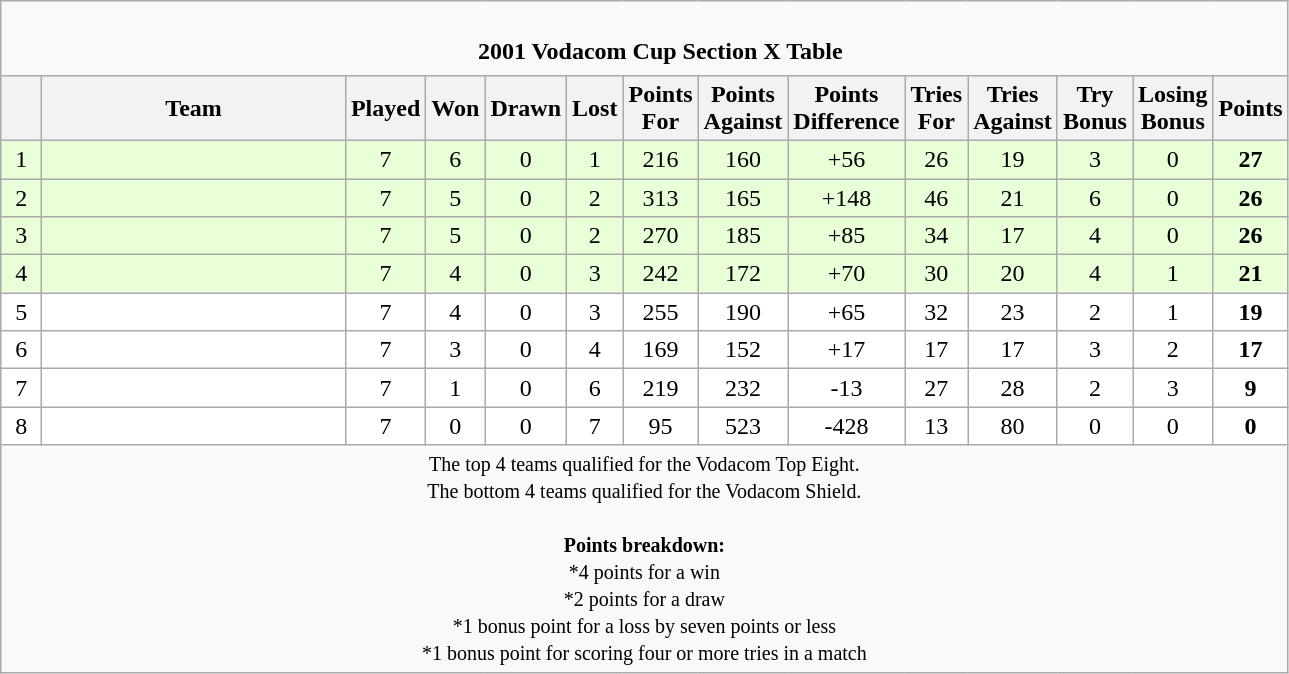<table class="wikitable" style="text-align: center;">
<tr>
<td colspan="14" cellpadding="0" cellspacing="0"><br><table border="0" width="100%" cellpadding="0" cellspacing="0">
<tr>
<td width=0% style="border:0px"></td>
<td style="border:0px"><strong>2001 Vodacom Cup Section X Table</strong></td>
</tr>
</table>
</td>
</tr>
<tr>
<th bgcolor="#efefef" width="20"></th>
<th bgcolor="#efefef" width="195">Team</th>
<th bgcolor="#efefef" width="20">Played</th>
<th bgcolor="#efefef" width="20">Won</th>
<th bgcolor="#efefef" width="20">Drawn</th>
<th bgcolor="#efefef" width="20">Lost</th>
<th bgcolor="#efefef" width="20">Points For</th>
<th bgcolor="#efefef" width="20">Points Against</th>
<th bgcolor="#efefef" width="20">Points Difference</th>
<th bgcolor="#efefef" width="20">Tries For</th>
<th bgcolor="#efefef" width="20">Tries Against</th>
<th bgcolor="#efefef" width="20">Try Bonus</th>
<th bgcolor="#efefef" width="20">Losing Bonus</th>
<th bgcolor="#efefef" width="20">Points<br></th>
</tr>
<tr bgcolor=#E8FFD8 align=center>
<td>1</td>
<td align=left></td>
<td>7</td>
<td>6</td>
<td>0</td>
<td>1</td>
<td>216</td>
<td>160</td>
<td>+56</td>
<td>26</td>
<td>19</td>
<td>3</td>
<td>0</td>
<td><strong>27</strong></td>
</tr>
<tr bgcolor=#E8FFD8 align=center>
<td>2</td>
<td align=left></td>
<td>7</td>
<td>5</td>
<td>0</td>
<td>2</td>
<td>313</td>
<td>165</td>
<td>+148</td>
<td>46</td>
<td>21</td>
<td>6</td>
<td>0</td>
<td><strong>26</strong></td>
</tr>
<tr bgcolor=#E8FFD8 align=center>
<td>3</td>
<td align=left></td>
<td>7</td>
<td>5</td>
<td>0</td>
<td>2</td>
<td>270</td>
<td>185</td>
<td>+85</td>
<td>34</td>
<td>17</td>
<td>4</td>
<td>0</td>
<td><strong>26</strong></td>
</tr>
<tr bgcolor=#E8FFD8 align=center>
<td>4</td>
<td align=left></td>
<td>7</td>
<td>4</td>
<td>0</td>
<td>3</td>
<td>242</td>
<td>172</td>
<td>+70</td>
<td>30</td>
<td>20</td>
<td>4</td>
<td>1</td>
<td><strong>21</strong></td>
</tr>
<tr bgcolor=#ffffff align=center>
<td>5</td>
<td align=left></td>
<td>7</td>
<td>4</td>
<td>0</td>
<td>3</td>
<td>255</td>
<td>190</td>
<td>+65</td>
<td>32</td>
<td>23</td>
<td>2</td>
<td>1</td>
<td><strong>19</strong></td>
</tr>
<tr bgcolor=#ffffff align=center>
<td>6</td>
<td align=left></td>
<td>7</td>
<td>3</td>
<td>0</td>
<td>4</td>
<td>169</td>
<td>152</td>
<td>+17</td>
<td>17</td>
<td>17</td>
<td>3</td>
<td>2</td>
<td><strong>17</strong></td>
</tr>
<tr bgcolor=#ffffff align=center>
<td>7</td>
<td align=left></td>
<td>7</td>
<td>1</td>
<td>0</td>
<td>6</td>
<td>219</td>
<td>232</td>
<td>-13</td>
<td>27</td>
<td>28</td>
<td>2</td>
<td>3</td>
<td><strong>9</strong></td>
</tr>
<tr bgcolor=#ffffff align=center>
<td>8</td>
<td align=left></td>
<td>7</td>
<td>0</td>
<td>0</td>
<td>7</td>
<td>95</td>
<td>523</td>
<td>-428</td>
<td>13</td>
<td>80</td>
<td>0</td>
<td>0</td>
<td><strong>0</strong></td>
</tr>
<tr |align=left|>
<td colspan="14" style="border:0px"><small>The top 4 teams qualified for the Vodacom Top Eight.<br>The bottom 4 teams qualified for the Vodacom Shield.<br><br><strong>Points breakdown:</strong><br>*4 points for a win<br>*2 points for a draw<br>*1 bonus point for a loss by seven points or less<br>*1 bonus point for scoring four or more tries in a match</small></td>
</tr>
</table>
